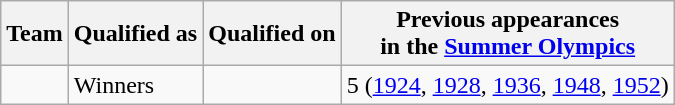<table class="wikitable sortable">
<tr>
<th>Team</th>
<th>Qualified as</th>
<th>Qualified on</th>
<th data-sort-type="number">Previous appearances<br>in the <a href='#'>Summer Olympics</a></th>
</tr>
<tr>
<td></td>
<td>Winners</td>
<td></td>
<td>5 (<a href='#'>1924</a>, <a href='#'>1928</a>, <a href='#'>1936</a>, <a href='#'>1948</a>, <a href='#'>1952</a>)</td>
</tr>
</table>
